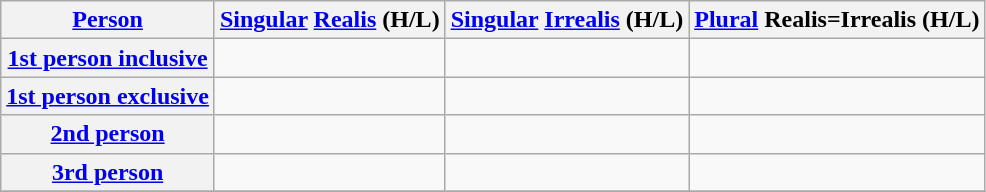<table class="wikitable" style="text-align: center;">
<tr>
<th><a href='#'>Person</a></th>
<th><a href='#'>Singular</a> <a href='#'>Realis</a> (H/L)</th>
<th><a href='#'>Singular</a> <a href='#'>Irrealis</a> (H/L)</th>
<th><a href='#'>Plural</a> Realis=Irrealis (H/L)</th>
</tr>
<tr>
<th><a href='#'>1st person inclusive</a></th>
<td></td>
<td></td>
<td></td>
</tr>
<tr>
<th><a href='#'>1st person exclusive</a></th>
<td></td>
<td></td>
<td></td>
</tr>
<tr>
<th><a href='#'>2nd person</a></th>
<td></td>
<td></td>
<td></td>
</tr>
<tr>
<th><a href='#'>3rd person</a></th>
<td></td>
<td></td>
<td></td>
</tr>
<tr>
</tr>
</table>
